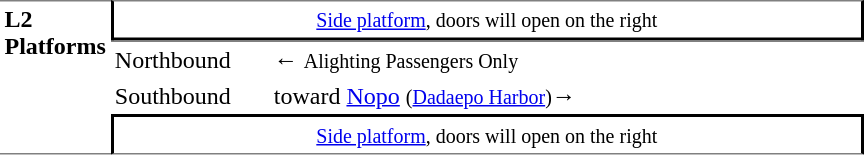<table table border=0 cellspacing=0 cellpadding=3>
<tr>
<td style="border-top:solid 1px gray;border-bottom:solid 1px gray;" width=50 rowspan=10 valign=top><strong>L2<br>Platforms</strong></td>
<td style="border-top:solid 1px gray;border-right:solid 2px black;border-left:solid 2px black;border-bottom:solid 2px black;text-align:center;" colspan=2><small><a href='#'>Side platform</a>, doors will open on the right</small></td>
</tr>
<tr>
<td style="border-bottom:solid 0px gray;border-top:solid 1px gray;" width=100>Northbound</td>
<td style="border-bottom:solid 0px gray;border-top:solid 1px gray;" width=390>←  <small>Alighting Passengers Only</small></td>
</tr>
<tr>
<td>Southbound</td>
<td>  toward <a href='#'>Nopo</a> <small>(<a href='#'>Dadaepo Harbor</a>)</small>→</td>
</tr>
<tr>
<td style="border-top:solid 2px black;border-right:solid 2px black;border-left:solid 2px black;border-bottom:solid 1px gray;text-align:center;" colspan=2><small><a href='#'>Side platform</a>, doors will open on the right</small></td>
</tr>
</table>
